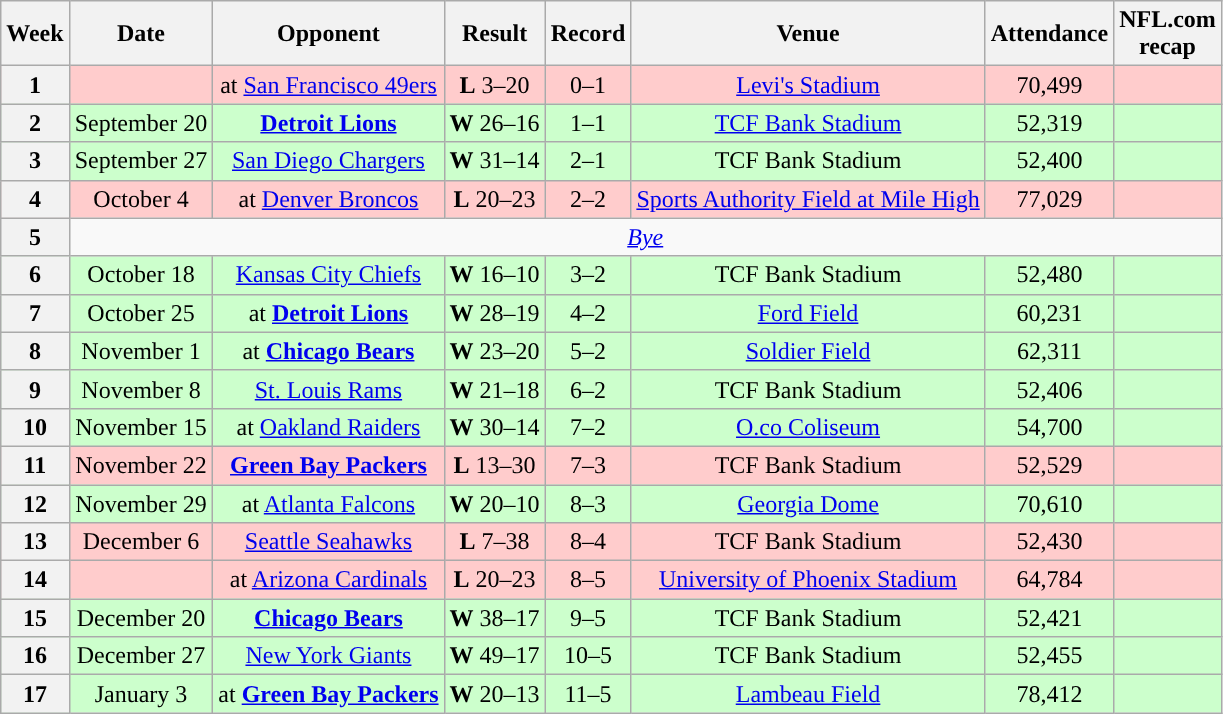<table class="wikitable" style="text-align:center">
<tr>
<th>Week</th>
<th>Date</th>
<th>Opponent</th>
<th>Result</th>
<th>Record</th>
<th>Venue</th>
<th>Attendance</th>
<th>NFL.com<br>recap</th>
</tr>
<tr style="background:#fcc">
<th>1</th>
<td></td>
<td>at <a href='#'>San Francisco 49ers</a></td>
<td><strong>L</strong> 3–20</td>
<td>0–1</td>
<td><a href='#'>Levi's Stadium</a></td>
<td>70,499</td>
<td></td>
</tr>
<tr style="background:#cfc">
<th>2</th>
<td>September 20</td>
<td><strong><a href='#'>Detroit Lions</a></strong></td>
<td><strong>W</strong> 26–16</td>
<td>1–1</td>
<td><a href='#'>TCF Bank Stadium</a></td>
<td>52,319</td>
<td></td>
</tr>
<tr style="background:#cfc">
<th>3</th>
<td>September 27</td>
<td><a href='#'>San Diego Chargers</a></td>
<td><strong>W</strong> 31–14</td>
<td>2–1</td>
<td>TCF Bank Stadium</td>
<td>52,400</td>
<td></td>
</tr>
<tr style="background:#fcc">
<th>4</th>
<td>October 4</td>
<td>at <a href='#'>Denver Broncos</a></td>
<td><strong>L</strong> 20–23</td>
<td>2–2</td>
<td><a href='#'>Sports Authority Field at Mile High</a></td>
<td>77,029</td>
<td></td>
</tr>
<tr style="background:#">
<th>5</th>
<td colspan="7"><em><a href='#'>Bye</a></em></td>
</tr>
<tr style="background:#cfc">
<th>6</th>
<td>October 18</td>
<td><a href='#'>Kansas City Chiefs</a></td>
<td><strong>W</strong> 16–10</td>
<td>3–2</td>
<td>TCF Bank Stadium</td>
<td>52,480</td>
<td></td>
</tr>
<tr style="background:#cfc">
<th>7</th>
<td>October 25</td>
<td>at <strong><a href='#'>Detroit Lions</a></strong></td>
<td><strong>W</strong> 28–19</td>
<td>4–2</td>
<td><a href='#'>Ford Field</a></td>
<td>60,231</td>
<td></td>
</tr>
<tr style="background:#cfc">
<th>8</th>
<td>November 1</td>
<td>at <strong><a href='#'>Chicago Bears</a></strong></td>
<td><strong>W</strong> 23–20</td>
<td>5–2</td>
<td><a href='#'>Soldier Field</a></td>
<td>62,311</td>
<td></td>
</tr>
<tr style="background:#cfc">
<th>9</th>
<td>November 8</td>
<td><a href='#'>St. Louis Rams</a></td>
<td><strong>W</strong> 21–18 </td>
<td>6–2</td>
<td>TCF Bank Stadium</td>
<td>52,406</td>
<td></td>
</tr>
<tr style="background:#cfc">
<th>10</th>
<td>November 15</td>
<td>at <a href='#'>Oakland Raiders</a></td>
<td><strong>W</strong> 30–14</td>
<td>7–2</td>
<td><a href='#'>O.co Coliseum</a></td>
<td>54,700</td>
<td></td>
</tr>
<tr style="background:#fcc">
<th>11</th>
<td>November 22</td>
<td><strong><a href='#'>Green Bay Packers</a></strong></td>
<td><strong>L</strong> 13–30</td>
<td>7–3</td>
<td>TCF Bank Stadium</td>
<td>52,529</td>
<td></td>
</tr>
<tr style="background:#cfc">
<th>12</th>
<td>November 29</td>
<td>at <a href='#'>Atlanta Falcons</a></td>
<td><strong>W</strong> 20–10</td>
<td>8–3</td>
<td><a href='#'>Georgia Dome</a></td>
<td>70,610</td>
<td></td>
</tr>
<tr style="background:#fcc">
<th>13</th>
<td>December 6</td>
<td><a href='#'>Seattle Seahawks</a></td>
<td><strong>L</strong> 7–38</td>
<td>8–4</td>
<td>TCF Bank Stadium</td>
<td>52,430</td>
<td></td>
</tr>
<tr style="background:#fcc">
<th>14</th>
<td></td>
<td>at <a href='#'>Arizona Cardinals</a></td>
<td><strong>L</strong> 20–23</td>
<td>8–5</td>
<td><a href='#'>University of Phoenix Stadium</a></td>
<td>64,784</td>
<td></td>
</tr>
<tr style="background:#cfc">
<th>15</th>
<td>December 20</td>
<td><strong><a href='#'>Chicago Bears</a></strong></td>
<td><strong>W</strong> 38–17</td>
<td>9–5</td>
<td>TCF Bank Stadium</td>
<td>52,421</td>
<td></td>
</tr>
<tr style="background:#cfc">
<th>16</th>
<td>December 27</td>
<td><a href='#'>New York Giants</a></td>
<td><strong>W</strong> 49–17</td>
<td>10–5</td>
<td>TCF Bank Stadium</td>
<td>52,455</td>
<td></td>
</tr>
<tr style="background:#cfc">
<th>17</th>
<td>January 3</td>
<td>at <strong><a href='#'>Green Bay Packers</a></strong></td>
<td><strong>W</strong> 20–13</td>
<td>11–5</td>
<td><a href='#'>Lambeau Field</a></td>
<td>78,412</td>
<td></td>
</tr>
</table>
